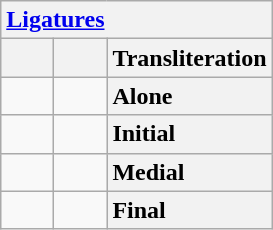<table class="wikitable" style="text-align: center; display: inline-table;">
<tr>
<th colspan="3" style="text-align: left"><a href='#'>Ligatures</a></th>
</tr>
<tr>
<th style="min-width: 1.75em"></th>
<th style="min-width: 1.75em"></th>
<th style="text-align: left">Transliteration</th>
</tr>
<tr>
<td></td>
<td></td>
<th style="text-align: left">Alone</th>
</tr>
<tr>
<td></td>
<td></td>
<th style="text-align: left">Initial</th>
</tr>
<tr>
<td></td>
<td></td>
<th style="text-align: left">Medial</th>
</tr>
<tr>
<td></td>
<td></td>
<th style="text-align: left">Final</th>
</tr>
</table>
